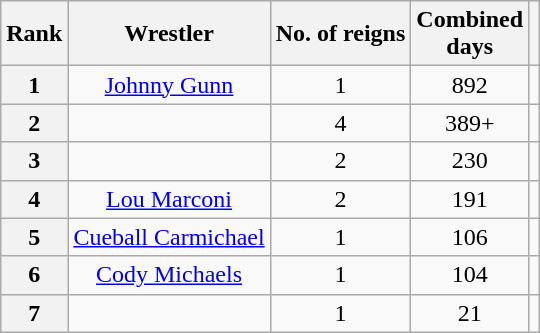<table class="wikitable sortable" style="text-align: center">
<tr>
<th scope="col">Rank</th>
<th scope="col">Wrestler</th>
<th scope="col">No. of reigns</th>
<th scope="col">Combined<br>days</th>
<th scope="col" class="unsortable"></th>
</tr>
<tr>
<th scope="row">1</th>
<td><a href='#'>Johnny Gunn</a></td>
<td>1</td>
<td>892</td>
<td></td>
</tr>
<tr>
<th scope="row">2</th>
<td></td>
<td>4</td>
<td>389+</td>
<td></td>
</tr>
<tr>
<th scope="row">3</th>
<td></td>
<td>2</td>
<td>230</td>
<td></td>
</tr>
<tr>
<th scope="row">4</th>
<td><a href='#'>Lou Marconi</a></td>
<td>2</td>
<td>191</td>
<td></td>
</tr>
<tr>
<th scope="row">5</th>
<td><a href='#'>Cueball Carmichael</a></td>
<td>1</td>
<td>106</td>
<td></td>
</tr>
<tr>
<th scope="row">6</th>
<td><a href='#'>Cody Michaels</a></td>
<td>1</td>
<td>104</td>
<td></td>
</tr>
<tr>
<th scope="row">7</th>
<td></td>
<td>1</td>
<td>21</td>
<td></td>
</tr>
</table>
